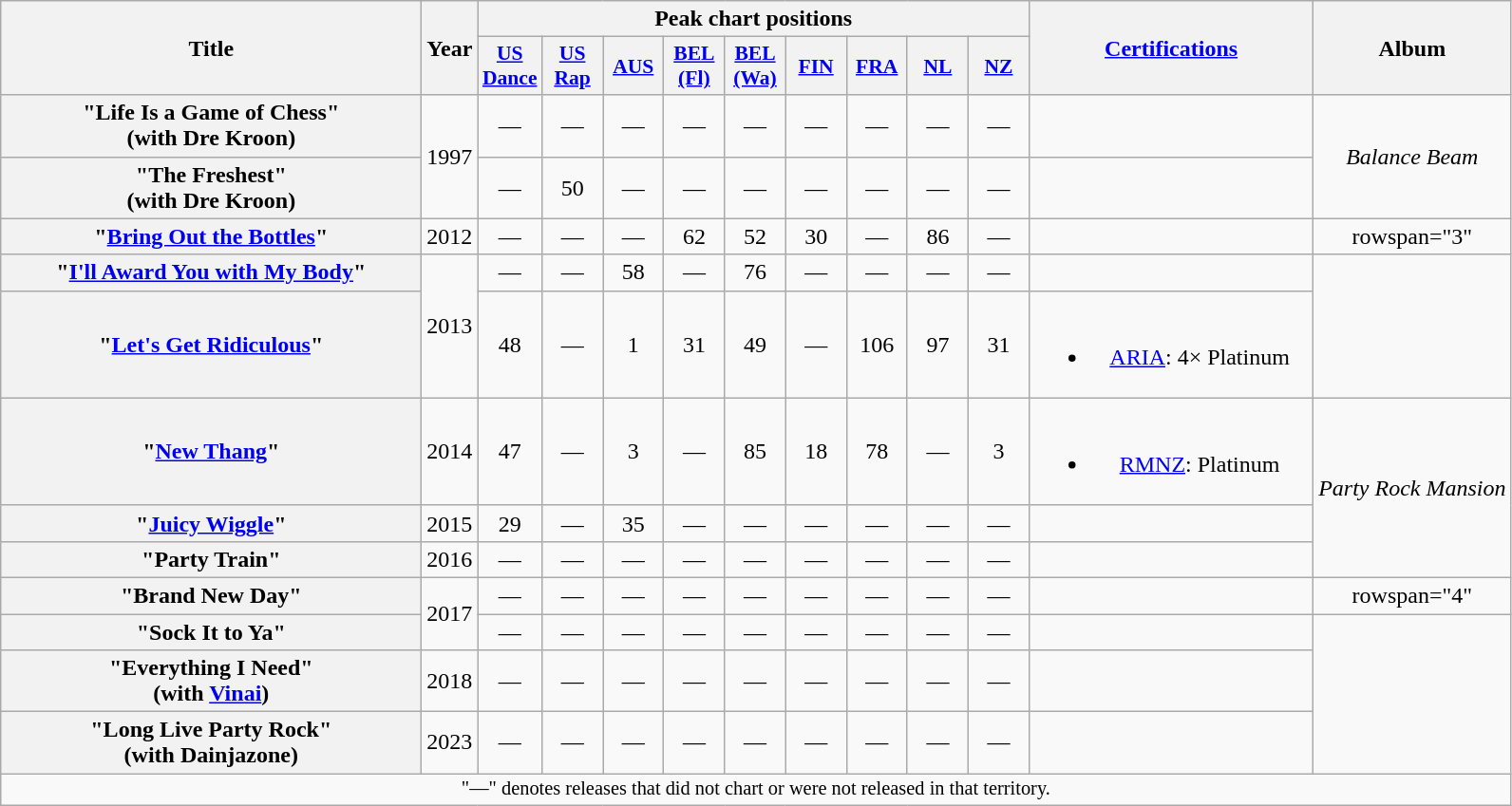<table class="wikitable plainrowheaders" style="text-align:center;" border="1">
<tr>
<th scope="col" rowspan="2" style="width:18em;">Title</th>
<th scope="col" rowspan="2">Year</th>
<th scope="col" colspan="9">Peak chart positions</th>
<th scope="col" rowspan="2" style="width:12em;"><a href='#'>Certifications</a></th>
<th scope="col" rowspan="2">Album</th>
</tr>
<tr>
<th scope="col" style="width:2.5em;font-size:90%;"><a href='#'>US<br>Dance</a><br></th>
<th scope="col" style="width:2.5em;font-size:90%;"><a href='#'>US<br>Rap</a><br></th>
<th scope="col" style="width:2.5em;font-size:90%;"><a href='#'>AUS</a><br></th>
<th scope="col" style="width:2.5em;font-size:90%;"><a href='#'>BEL (Fl)</a><br></th>
<th scope="col" style="width:2.5em;font-size:90%;"><a href='#'>BEL (Wa)</a><br></th>
<th scope="col" style="width:2.5em;font-size:90%;"><a href='#'>FIN</a><br></th>
<th scope="col" style="width:2.5em;font-size:90%;"><a href='#'>FRA</a><br></th>
<th scope="col" style="width:2.5em;font-size:90%;"><a href='#'>NL</a><br></th>
<th scope="col" style="width:2.5em;font-size:90%;"><a href='#'>NZ</a><br></th>
</tr>
<tr>
<th scope="row">"Life Is a Game of Chess"<br><span>(with Dre Kroon)</span></th>
<td rowspan="2">1997</td>
<td>—</td>
<td>—</td>
<td>—</td>
<td>—</td>
<td>—</td>
<td>—</td>
<td>—</td>
<td>—</td>
<td>—</td>
<td></td>
<td rowspan="2"><em>Balance Beam</em></td>
</tr>
<tr>
<th scope="row">"The Freshest"<br><span>(with Dre Kroon)</span></th>
<td>—</td>
<td>50</td>
<td>—</td>
<td>—</td>
<td>—</td>
<td>—</td>
<td>—</td>
<td>—</td>
<td>—</td>
<td></td>
</tr>
<tr>
<th scope="row">"<a href='#'>Bring Out the Bottles</a>"</th>
<td>2012</td>
<td>—</td>
<td>—</td>
<td>—</td>
<td>62</td>
<td>52</td>
<td>30</td>
<td>—</td>
<td>86</td>
<td>—</td>
<td></td>
<td>rowspan="3" </td>
</tr>
<tr>
<th scope="row">"<a href='#'>I'll Award You with My Body</a>"</th>
<td rowspan="2">2013</td>
<td>—</td>
<td>—</td>
<td>58</td>
<td>—</td>
<td>76</td>
<td>—</td>
<td>—</td>
<td>—</td>
<td>—</td>
<td></td>
</tr>
<tr>
<th scope="row">"<a href='#'>Let's Get Ridiculous</a>"</th>
<td>48</td>
<td>—</td>
<td>1</td>
<td>31</td>
<td>49</td>
<td>—</td>
<td>106</td>
<td>97</td>
<td>31</td>
<td><br><ul><li><a href='#'>ARIA</a>: 4× Platinum</li></ul></td>
</tr>
<tr>
<th scope="row">"<a href='#'>New Thang</a>"</th>
<td>2014</td>
<td>47</td>
<td>—</td>
<td>3</td>
<td>—</td>
<td>85</td>
<td>18</td>
<td>78</td>
<td>—</td>
<td>3</td>
<td><br><ul><li><a href='#'>RMNZ</a>: Platinum</li></ul></td>
<td rowspan="3"><em>Party Rock Mansion</em></td>
</tr>
<tr>
<th scope="row">"<a href='#'>Juicy Wiggle</a>"</th>
<td>2015</td>
<td>29</td>
<td>—</td>
<td>35</td>
<td>—</td>
<td>—</td>
<td>—</td>
<td>—</td>
<td>—</td>
<td>—</td>
<td></td>
</tr>
<tr>
<th scope="row">"Party Train"</th>
<td>2016</td>
<td>—</td>
<td>—</td>
<td>—</td>
<td>—</td>
<td>—</td>
<td>—</td>
<td>—</td>
<td>—</td>
<td>—</td>
<td></td>
</tr>
<tr>
<th scope="row">"Brand New Day"</th>
<td rowspan="2">2017</td>
<td>—</td>
<td>—</td>
<td>—</td>
<td>—</td>
<td>—</td>
<td>—</td>
<td>—</td>
<td>—</td>
<td>—</td>
<td></td>
<td>rowspan="4" </td>
</tr>
<tr>
<th scope="row">"Sock It to Ya"</th>
<td>—</td>
<td>—</td>
<td>—</td>
<td>—</td>
<td>—</td>
<td>—</td>
<td>—</td>
<td>—</td>
<td>—</td>
<td></td>
</tr>
<tr>
<th scope="row">"Everything I Need"<br><span>(with <a href='#'>Vinai</a>)</span></th>
<td>2018</td>
<td>—</td>
<td>—</td>
<td>—</td>
<td>—</td>
<td>—</td>
<td>—</td>
<td>—</td>
<td>—</td>
<td>—</td>
<td></td>
</tr>
<tr>
<th scope="row">"Long Live Party Rock"<br><span>(with Dainjazone)</span></th>
<td>2023</td>
<td>—</td>
<td>—</td>
<td>—</td>
<td>—</td>
<td>—</td>
<td>—</td>
<td>—</td>
<td>—</td>
<td>—</td>
<td></td>
</tr>
<tr>
<td colspan="15" style="font-size:85%">"—" denotes releases that did not chart or were not released in that territory.</td>
</tr>
</table>
